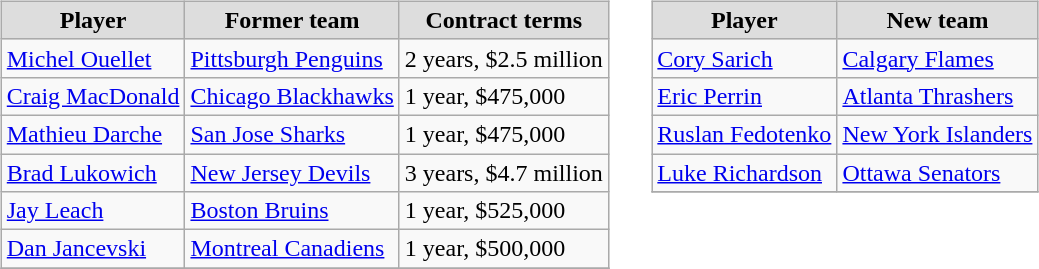<table cellspacing="10">
<tr>
<td valign="top"><br><table class="wikitable">
<tr align="center"  bgcolor="#dddddd">
<td><strong>Player</strong></td>
<td><strong>Former team</strong></td>
<td><strong>Contract terms</strong></td>
</tr>
<tr>
<td><a href='#'>Michel Ouellet</a></td>
<td><a href='#'>Pittsburgh Penguins</a></td>
<td>2 years, $2.5 million</td>
</tr>
<tr>
<td><a href='#'>Craig MacDonald</a></td>
<td><a href='#'>Chicago Blackhawks</a></td>
<td>1 year, $475,000</td>
</tr>
<tr>
<td><a href='#'>Mathieu Darche</a></td>
<td><a href='#'>San Jose Sharks</a></td>
<td>1 year, $475,000</td>
</tr>
<tr>
<td><a href='#'>Brad Lukowich</a></td>
<td><a href='#'>New Jersey Devils</a></td>
<td>3 years, $4.7 million</td>
</tr>
<tr>
<td><a href='#'>Jay Leach</a></td>
<td><a href='#'>Boston Bruins</a></td>
<td>1 year, $525,000</td>
</tr>
<tr>
<td><a href='#'>Dan Jancevski</a></td>
<td><a href='#'>Montreal Canadiens</a></td>
<td>1 year, $500,000</td>
</tr>
<tr>
</tr>
</table>
</td>
<td valign="top"><br><table class="wikitable">
<tr align="center"  bgcolor="#dddddd">
<td><strong>Player</strong></td>
<td><strong>New team</strong></td>
</tr>
<tr>
<td><a href='#'>Cory Sarich</a></td>
<td><a href='#'>Calgary Flames</a></td>
</tr>
<tr>
<td><a href='#'>Eric Perrin</a></td>
<td><a href='#'>Atlanta Thrashers</a></td>
</tr>
<tr>
<td><a href='#'>Ruslan Fedotenko</a></td>
<td><a href='#'>New York Islanders</a></td>
</tr>
<tr>
<td><a href='#'>Luke Richardson</a></td>
<td><a href='#'>Ottawa Senators</a></td>
</tr>
<tr>
</tr>
</table>
</td>
</tr>
</table>
